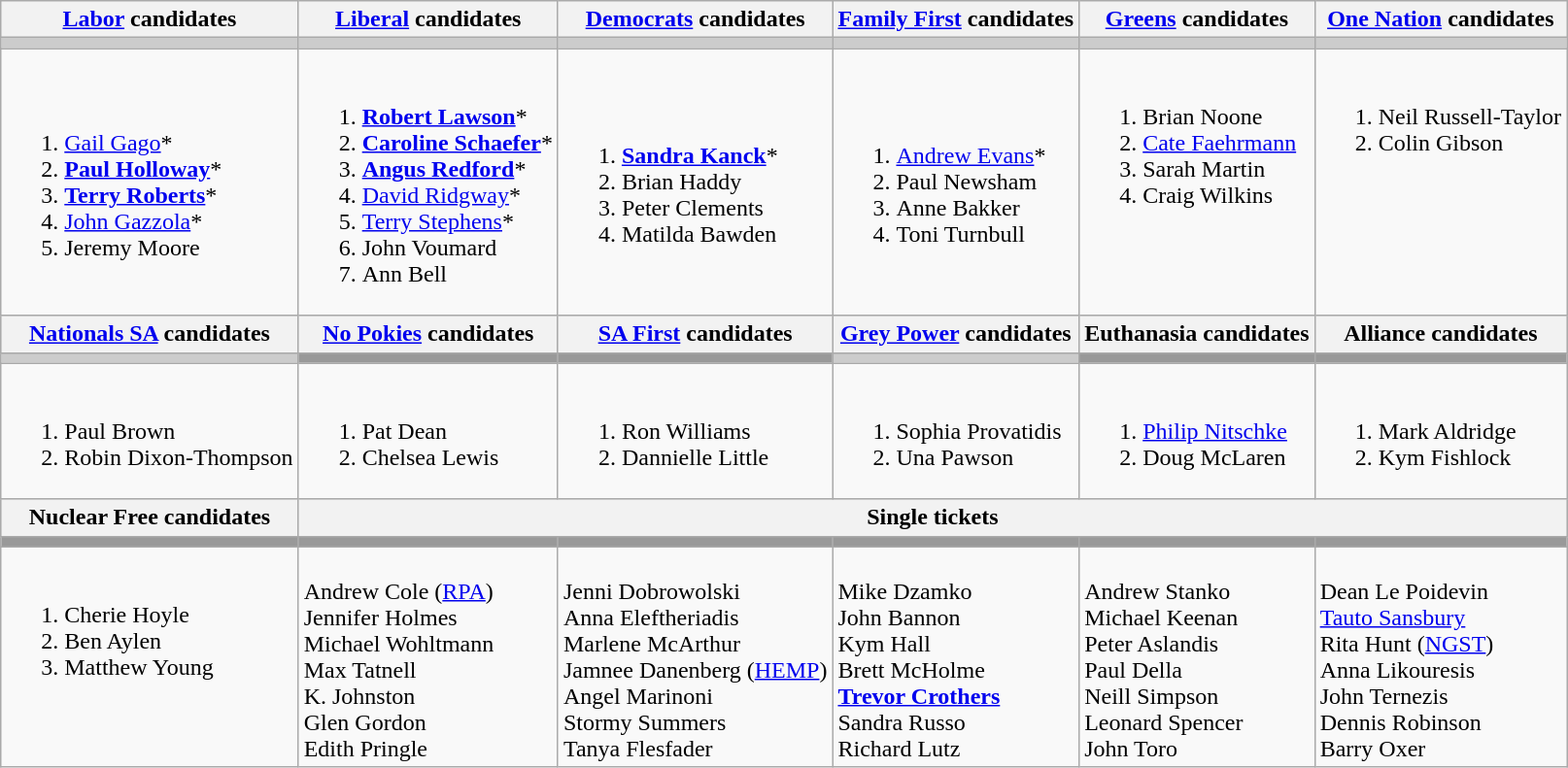<table class="wikitable">
<tr>
<th><a href='#'>Labor</a> candidates</th>
<th><a href='#'>Liberal</a> candidates</th>
<th><a href='#'>Democrats</a> candidates</th>
<th><a href='#'>Family First</a> candidates</th>
<th><a href='#'>Greens</a> candidates</th>
<th><a href='#'>One Nation</a> candidates</th>
</tr>
<tr bgcolor="#cccccc">
<td></td>
<td></td>
<td></td>
<td></td>
<td></td>
<td></td>
</tr>
<tr>
<td><br><ol><li><a href='#'>Gail Gago</a>*</li><li><strong><a href='#'>Paul Holloway</a></strong>*</li><li><strong><a href='#'>Terry Roberts</a></strong>*</li><li><a href='#'>John Gazzola</a>*</li><li>Jeremy Moore</li></ol></td>
<td><br><ol><li><strong><a href='#'>Robert Lawson</a></strong>*</li><li><strong><a href='#'>Caroline Schaefer</a></strong>*</li><li><strong><a href='#'>Angus Redford</a></strong>*</li><li><a href='#'>David Ridgway</a>*</li><li><a href='#'>Terry Stephens</a>*</li><li>John Voumard</li><li>Ann Bell</li></ol></td>
<td><br><ol><li><strong><a href='#'>Sandra Kanck</a></strong>*</li><li>Brian Haddy</li><li>Peter Clements</li><li>Matilda Bawden</li></ol></td>
<td><br><ol><li><a href='#'>Andrew Evans</a>*</li><li>Paul Newsham</li><li>Anne Bakker</li><li>Toni Turnbull</li></ol></td>
<td valign=top><br><ol><li>Brian Noone</li><li><a href='#'>Cate Faehrmann</a></li><li>Sarah Martin</li><li>Craig Wilkins</li></ol></td>
<td valign=top><br><ol><li>Neil Russell-Taylor</li><li>Colin Gibson</li></ol></td>
</tr>
<tr bgcolor="#cccccc">
<th><a href='#'>Nationals SA</a> candidates</th>
<th><a href='#'>No Pokies</a> candidates</th>
<th><a href='#'>SA First</a> candidates</th>
<th><a href='#'>Grey Power</a> candidates</th>
<th>Euthanasia candidates</th>
<th>Alliance candidates</th>
</tr>
<tr bgcolor="#cccccc">
<td></td>
<td bgcolor="#999999"></td>
<td bgcolor="#999999"></td>
<td></td>
<td bgcolor="#999999"></td>
<td bgcolor="#999999"></td>
</tr>
<tr>
<td valign=top><br><ol><li>Paul Brown</li><li>Robin Dixon-Thompson</li></ol></td>
<td valign=top><br><ol><li>Pat Dean</li><li>Chelsea Lewis</li></ol></td>
<td valign=top><br><ol><li>Ron Williams</li><li>Dannielle Little</li></ol></td>
<td valign=top><br><ol><li>Sophia Provatidis</li><li>Una Pawson</li></ol></td>
<td valign=top><br><ol><li><a href='#'>Philip Nitschke</a></li><li>Doug McLaren</li></ol></td>
<td valign=top><br><ol><li>Mark Aldridge</li><li>Kym Fishlock</li></ol></td>
</tr>
<tr bgcolor="#cccccc">
<th>Nuclear Free candidates</th>
<th colspan="5">Single tickets</th>
</tr>
<tr bgcolor="#cccccc">
<td bgcolor="#999999"></td>
<td bgcolor="#999999"></td>
<td bgcolor="#999999"></td>
<td bgcolor="#999999"></td>
<td bgcolor="#999999"></td>
<td bgcolor="#999999"></td>
</tr>
<tr>
<td valign=top><br><ol><li>Cherie Hoyle</li><li>Ben Aylen</li><li>Matthew Young</li></ol></td>
<td valign=top><br>Andrew Cole (<a href='#'>RPA</a>) <br>
Jennifer Holmes <br>
Michael Wohltmann <br>
Max Tatnell <br>
K. Johnston <br>
Glen Gordon <br>
Edith Pringle</td>
<td valign=top><br>Jenni Dobrowolski <br>
Anna Eleftheriadis <br>
Marlene McArthur <br>
Jamnee Danenberg (<a href='#'>HEMP</a>) <br>
Angel Marinoni <br>
Stormy Summers <br>
Tanya Flesfader</td>
<td valign=top><br>Mike Dzamko <br>
John Bannon <br>
Kym Hall <br>
Brett McHolme <br>
<strong><a href='#'>Trevor Crothers</a></strong> <br>
Sandra Russo <br>
Richard Lutz</td>
<td valign=top><br>Andrew Stanko <br>
Michael Keenan <br>
Peter Aslandis <br>
Paul Della <br>
Neill Simpson <br> 
Leonard Spencer <br>
John Toro</td>
<td valign=top><br>Dean Le Poidevin <br>
<a href='#'>Tauto Sansbury</a> <br>
Rita Hunt (<a href='#'>NGST</a>) <br>
Anna Likouresis <br>
John Ternezis <br>
Dennis Robinson <br>
Barry Oxer</td>
</tr>
</table>
